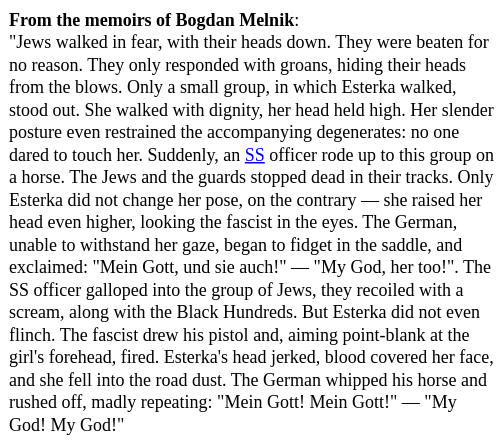<table class="toccolours" style="float: right; margin-left: 1em; margin-right: 2em; font-size: 75%; background:#ffffff; color:black; width:28em; max-width: 40%;" cellspacing="5">
<tr>
<td style="text-align: left;"><strong>From the memoirs of Bogdan Melnik</strong>:<br>"Jews walked in fear, with their heads down. They were beaten for no reason. They only responded with groans, hiding their heads from the blows. Only a small group, in which Esterka walked, stood out. She walked with dignity, her head held high. Her slender posture even restrained the accompanying degenerates: no one dared to touch her. Suddenly, an <a href='#'>SS</a> officer rode up to this group on a horse. The Jews and the guards stopped dead in their tracks. Only Esterka did not change her pose, on the contrary — she raised her head even higher, looking the fascist in the eyes. The German, unable to withstand her gaze, began to fidget in the saddle, and exclaimed: "Mein Gott, und sie auch!" — "My God, her too!". The SS officer galloped into the group of Jews, they recoiled with a scream, along with the Black Hundreds. But Esterka did not even flinch. The fascist drew his pistol and, aiming point-blank at the girl's forehead, fired. Esterka's head jerked, blood covered her face, and she fell into the road dust. The German whipped his horse and rushed off, madly repeating: "Mein Gott! Mein Gott!" — "My God! My God!"</td>
</tr>
</table>
